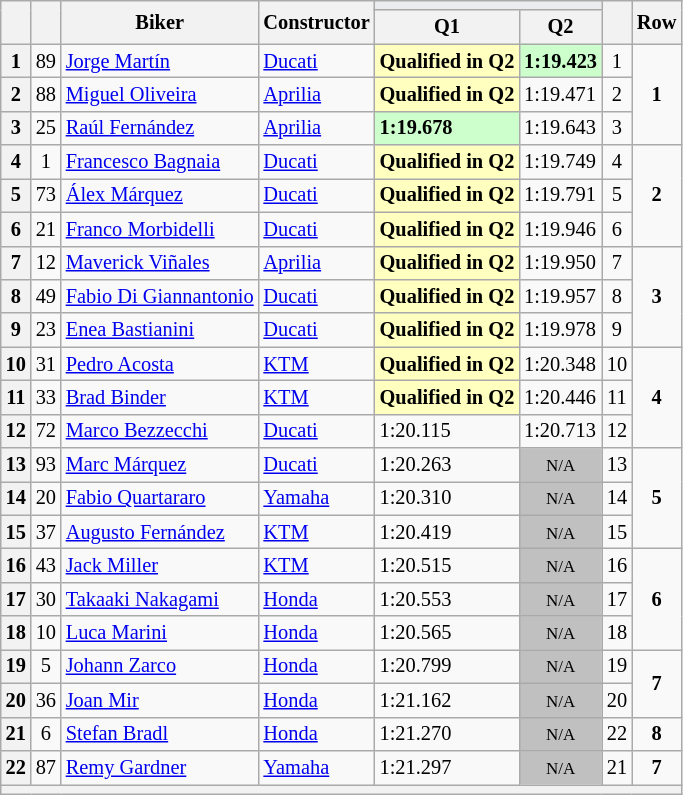<table class="wikitable sortable" style="font-size: 85%;">
<tr>
<th rowspan="2"></th>
<th rowspan="2"></th>
<th rowspan="2">Biker</th>
<th rowspan="2">Constructor</th>
<th colspan="2" style="background:#eaecf0; text-align:center;"></th>
<th rowspan="2"></th>
<th rowspan="2">Row</th>
</tr>
<tr>
<th scope="col">Q1</th>
<th scope="col">Q2</th>
</tr>
<tr>
<th scope="row">1</th>
<td align="center">89</td>
<td> <a href='#'>Jorge Martín</a></td>
<td><a href='#'>Ducati</a></td>
<td style="background:#ffffbf;"><strong>Qualified in Q2</strong></td>
<td style="background:#ccffcc;"><strong>1:19.423</strong></td>
<td align="center">1</td>
<td rowspan="3" align="center"><strong>1</strong></td>
</tr>
<tr>
<th scope="row">2</th>
<td align="center">88</td>
<td> <a href='#'>Miguel Oliveira</a></td>
<td><a href='#'>Aprilia</a></td>
<td style="background:#ffffbf;"><strong>Qualified in Q2</strong></td>
<td>1:19.471</td>
<td align="center">2</td>
</tr>
<tr>
<th scope="row">3</th>
<td align="center">25</td>
<td> <a href='#'>Raúl Fernández</a></td>
<td><a href='#'>Aprilia</a></td>
<td style="background:#ccffcc;"><strong>1:19.678</strong></td>
<td>1:19.643</td>
<td align="center">3</td>
</tr>
<tr>
<th scope="row">4</th>
<td align="center">1</td>
<td> <a href='#'>Francesco Bagnaia</a></td>
<td><a href='#'>Ducati</a></td>
<td style="background:#ffffbf;"><strong>Qualified in Q2</strong></td>
<td>1:19.749</td>
<td align="center">4</td>
<td rowspan="3" align="center"><strong>2</strong></td>
</tr>
<tr>
<th scope="row">5</th>
<td align="center">73</td>
<td> <a href='#'>Álex Márquez</a></td>
<td><a href='#'>Ducati</a></td>
<td style="background:#ffffbf;"><strong>Qualified in Q2</strong></td>
<td>1:19.791</td>
<td align="center">5</td>
</tr>
<tr>
<th scope="row">6</th>
<td align="center">21</td>
<td> <a href='#'>Franco Morbidelli</a></td>
<td><a href='#'>Ducati</a></td>
<td style="background:#ffffbf;"><strong>Qualified in Q2</strong></td>
<td>1:19.946</td>
<td align="center">6</td>
</tr>
<tr>
<th scope="row">7</th>
<td align="center">12</td>
<td> <a href='#'>Maverick Viñales</a></td>
<td><a href='#'>Aprilia</a></td>
<td style="background:#ffffbf;"><strong>Qualified in Q2</strong></td>
<td>1:19.950</td>
<td align="center">7</td>
<td rowspan="3" align="center"><strong>3</strong></td>
</tr>
<tr>
<th scope="row">8</th>
<td align="center">49</td>
<td> <a href='#'>Fabio Di Giannantonio</a></td>
<td><a href='#'>Ducati</a></td>
<td style="background:#ffffbf;"><strong>Qualified in Q2</strong></td>
<td>1:19.957</td>
<td align="center">8</td>
</tr>
<tr>
<th scope="row">9</th>
<td align="center">23</td>
<td> <a href='#'>Enea Bastianini</a></td>
<td><a href='#'>Ducati</a></td>
<td style="background:#ffffbf;"><strong>Qualified in Q2</strong></td>
<td>1:19.978</td>
<td align="center">9</td>
</tr>
<tr>
<th scope="row">10</th>
<td align="center">31</td>
<td> <a href='#'>Pedro Acosta</a></td>
<td><a href='#'>KTM</a></td>
<td style="background:#ffffbf;"><strong>Qualified in Q2</strong></td>
<td>1:20.348</td>
<td align="center">10</td>
<td rowspan="3" align="center"><strong>4</strong></td>
</tr>
<tr>
<th scope="row">11</th>
<td align="center">33</td>
<td> <a href='#'>Brad Binder</a></td>
<td><a href='#'>KTM</a></td>
<td style="background:#ffffbf;"><strong>Qualified in Q2</strong></td>
<td>1:20.446</td>
<td align="center">11</td>
</tr>
<tr>
<th scope="row">12</th>
<td align="center">72</td>
<td> <a href='#'>Marco Bezzecchi</a></td>
<td><a href='#'>Ducati</a></td>
<td>1:20.115</td>
<td>1:20.713</td>
<td align="center">12</td>
</tr>
<tr>
<th scope="row">13</th>
<td align="center">93</td>
<td> <a href='#'>Marc Márquez</a></td>
<td><a href='#'>Ducati</a></td>
<td>1:20.263</td>
<td style="background: silver" align="center" data-sort-value="13"><small>N/A</small></td>
<td align="center">13</td>
<td rowspan="3" align="center"><strong>5</strong></td>
</tr>
<tr>
<th scope="row">14</th>
<td align="center">20</td>
<td> <a href='#'>Fabio Quartararo</a></td>
<td><a href='#'>Yamaha</a></td>
<td>1:20.310</td>
<td style="background: silver" align="center" data-sort-value="14"><small>N/A</small></td>
<td align="center">14</td>
</tr>
<tr>
<th scope="row">15</th>
<td align="center">37</td>
<td> <a href='#'>Augusto Fernández</a></td>
<td><a href='#'>KTM</a></td>
<td>1:20.419</td>
<td style="background: silver" align="center" data-sort-value="15"><small>N/A</small></td>
<td align="center">15</td>
</tr>
<tr>
<th scope="row">16</th>
<td align="center">43</td>
<td> <a href='#'>Jack Miller</a></td>
<td><a href='#'>KTM</a></td>
<td>1:20.515</td>
<td style="background: silver" align="center" data-sort-value="16"><small>N/A</small></td>
<td align="center">16</td>
<td rowspan="3" align="center"><strong>6</strong></td>
</tr>
<tr>
<th scope="row">17</th>
<td align="center">30</td>
<td> <a href='#'>Takaaki Nakagami</a></td>
<td><a href='#'>Honda</a></td>
<td>1:20.553</td>
<td style="background: silver" align="center" data-sort-value="17"><small>N/A</small></td>
<td align="center">17</td>
</tr>
<tr>
<th scope="row">18</th>
<td align="center">10</td>
<td> <a href='#'>Luca Marini</a></td>
<td><a href='#'>Honda</a></td>
<td>1:20.565</td>
<td style="background: silver" align="center" data-sort-value="18"><small>N/A</small></td>
<td align="center">18</td>
</tr>
<tr>
<th scope="row">19</th>
<td align="center">5</td>
<td> <a href='#'>Johann Zarco</a></td>
<td><a href='#'>Honda</a></td>
<td>1:20.799</td>
<td style="background: silver" align="center" data-sort-value="19"><small>N/A</small></td>
<td align="center">19</td>
<td rowspan="2" align="center"><strong>7</strong></td>
</tr>
<tr>
<th scope="row">20</th>
<td align="center">36</td>
<td> <a href='#'>Joan Mir</a></td>
<td><a href='#'>Honda</a></td>
<td>1:21.162</td>
<td style="background: silver" align="center" data-sort-value="20"><small>N/A</small></td>
<td align="center">20</td>
</tr>
<tr>
<th scope="row">21</th>
<td align="center">6</td>
<td> <a href='#'>Stefan Bradl</a></td>
<td><a href='#'>Honda</a></td>
<td>1:21.270</td>
<td style="background: silver" align="center" data-sort-value="21"><small>N/A</small></td>
<td align="center">22</td>
<td align="center"><strong>8</strong></td>
</tr>
<tr>
<th scope="row">22</th>
<td align="center">87</td>
<td> <a href='#'>Remy Gardner</a></td>
<td><a href='#'>Yamaha</a></td>
<td>1:21.297</td>
<td style="background: silver" align="center" data-sort-value="22"><small>N/A</small></td>
<td align="center">21</td>
<td align="center"><strong>7</strong></td>
</tr>
<tr>
<th colspan="8"></th>
</tr>
</table>
